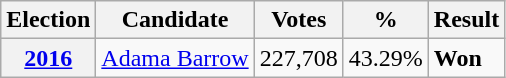<table class="wikitable">
<tr>
<th>Election</th>
<th>Candidate</th>
<th>Votes</th>
<th>%</th>
<th>Result</th>
</tr>
<tr>
<th><a href='#'>2016</a></th>
<td><a href='#'>Adama Barrow</a></td>
<td>227,708</td>
<td>43.29%</td>
<td><strong>Won</strong> </td>
</tr>
</table>
